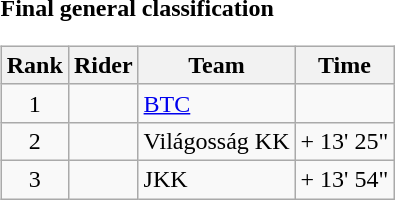<table>
<tr>
<td><strong>Final general classification</strong><br><table class="wikitable">
<tr>
<th scope="col">Rank</th>
<th scope="col">Rider</th>
<th scope="col">Team</th>
<th scope="col">Time</th>
</tr>
<tr>
<td style="text-align:center;">1</td>
<td></td>
<td><a href='#'>BTC</a></td>
<td style="text-align:right;"></td>
</tr>
<tr>
<td style="text-align:center;">2</td>
<td></td>
<td>Világosság KK</td>
<td style="text-align:right;">+ 13' 25"</td>
</tr>
<tr>
<td style="text-align:center;">3</td>
<td></td>
<td>JKK</td>
<td style="text-align:right;">+ 13' 54"</td>
</tr>
</table>
</td>
</tr>
</table>
